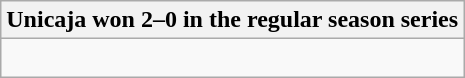<table class="wikitable collapsible collapsed">
<tr>
<th>Unicaja won 2–0 in the regular season series</th>
</tr>
<tr>
<td><br>
</td>
</tr>
</table>
